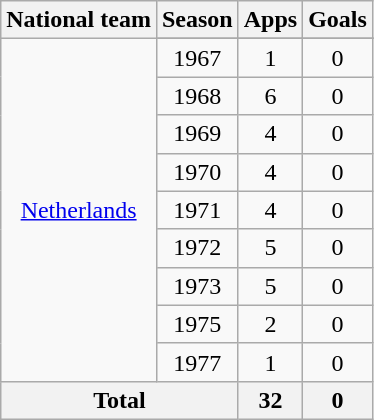<table class="wikitable" style="text-align:center">
<tr>
<th>National team</th>
<th>Season</th>
<th>Apps</th>
<th>Goals</th>
</tr>
<tr>
<td rowspan="10"><a href='#'>Netherlands</a></td>
</tr>
<tr>
<td>1967</td>
<td>1</td>
<td>0</td>
</tr>
<tr>
<td>1968</td>
<td>6</td>
<td>0</td>
</tr>
<tr>
<td>1969</td>
<td>4</td>
<td>0</td>
</tr>
<tr>
<td>1970</td>
<td>4</td>
<td>0</td>
</tr>
<tr>
<td>1971</td>
<td>4</td>
<td>0</td>
</tr>
<tr>
<td>1972</td>
<td>5</td>
<td>0</td>
</tr>
<tr>
<td>1973</td>
<td>5</td>
<td>0</td>
</tr>
<tr>
<td>1975</td>
<td>2</td>
<td>0</td>
</tr>
<tr>
<td>1977</td>
<td>1</td>
<td>0</td>
</tr>
<tr>
<th colspan=2>Total</th>
<th>32</th>
<th>0</th>
</tr>
</table>
